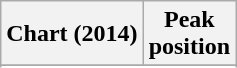<table class="wikitable sortable plainrowheaders" style="text-align:center">
<tr>
<th scope="col">Chart (2014)</th>
<th scope="col">Peak<br> position</th>
</tr>
<tr>
</tr>
<tr>
</tr>
<tr>
</tr>
</table>
